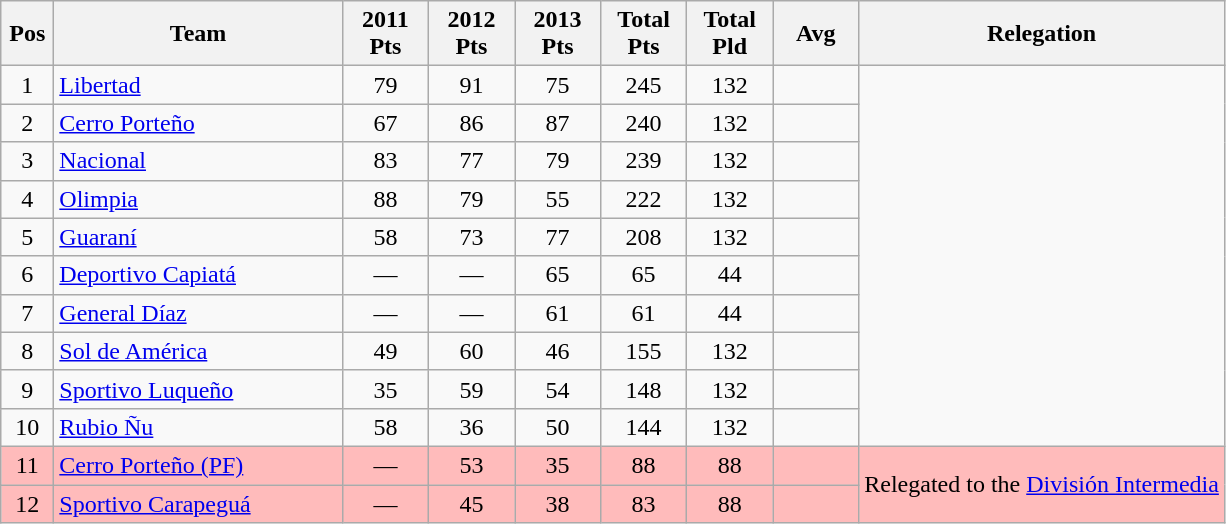<table class="wikitable" style="text-align:center">
<tr>
<th width=28>Pos<br></th>
<th width=185>Team<br></th>
<th width=50>2011<br>Pts</th>
<th width=50>2012<br>Pts</th>
<th width=50>2013<br>Pts</th>
<th width=50>Total<br>Pts</th>
<th width=50>Total<br>Pld</th>
<th width=50>Avg</th>
<th>Relegation</th>
</tr>
<tr>
<td>1</td>
<td align="left"><a href='#'>Libertad</a></td>
<td>79</td>
<td>91</td>
<td>75</td>
<td>245</td>
<td>132</td>
<td><strong></strong></td>
</tr>
<tr>
<td>2</td>
<td align="left"><a href='#'>Cerro Porteño</a></td>
<td>67</td>
<td>86</td>
<td>87</td>
<td>240</td>
<td>132</td>
<td><strong></strong></td>
</tr>
<tr>
<td>3</td>
<td align="left"><a href='#'>Nacional</a></td>
<td>83</td>
<td>77</td>
<td>79</td>
<td>239</td>
<td>132</td>
<td><strong></strong></td>
</tr>
<tr>
<td>4</td>
<td align="left"><a href='#'>Olimpia</a></td>
<td>88</td>
<td>79</td>
<td>55</td>
<td>222</td>
<td>132</td>
<td><strong></strong></td>
</tr>
<tr>
<td>5</td>
<td align="left"><a href='#'>Guaraní</a></td>
<td>58</td>
<td>73</td>
<td>77</td>
<td>208</td>
<td>132</td>
<td><strong></strong></td>
</tr>
<tr>
<td>6</td>
<td align="left"><a href='#'>Deportivo Capiatá</a></td>
<td>—</td>
<td>—</td>
<td>65</td>
<td>65</td>
<td>44</td>
<td><strong></strong></td>
</tr>
<tr>
<td>7</td>
<td align="left"><a href='#'>General Díaz</a></td>
<td>—</td>
<td>—</td>
<td>61</td>
<td>61</td>
<td>44</td>
<td><strong></strong></td>
</tr>
<tr>
<td>8</td>
<td align="left"><a href='#'>Sol de América</a></td>
<td>49</td>
<td>60</td>
<td>46</td>
<td>155</td>
<td>132</td>
<td><strong></strong></td>
</tr>
<tr>
<td>9</td>
<td align="left"><a href='#'>Sportivo Luqueño</a></td>
<td>35</td>
<td>59</td>
<td>54</td>
<td>148</td>
<td>132</td>
<td><strong></strong></td>
</tr>
<tr>
<td>10</td>
<td align="left"><a href='#'>Rubio Ñu</a></td>
<td>58</td>
<td>36</td>
<td>50</td>
<td>144</td>
<td>132</td>
<td><strong></strong></td>
</tr>
<tr bgcolor=#FFBBBB>
<td>11</td>
<td align="left"><a href='#'>Cerro Porteño (PF)</a></td>
<td>—</td>
<td>53</td>
<td>35</td>
<td>88</td>
<td>88</td>
<td><strong></strong></td>
<td rowspan=2>Relegated to the <a href='#'>División Intermedia</a></td>
</tr>
<tr bgcolor=#FFBBBB>
<td>12</td>
<td align="left"><a href='#'>Sportivo Carapeguá</a></td>
<td>—</td>
<td>45</td>
<td>38</td>
<td>83</td>
<td>88</td>
<td><strong></strong></td>
</tr>
</table>
